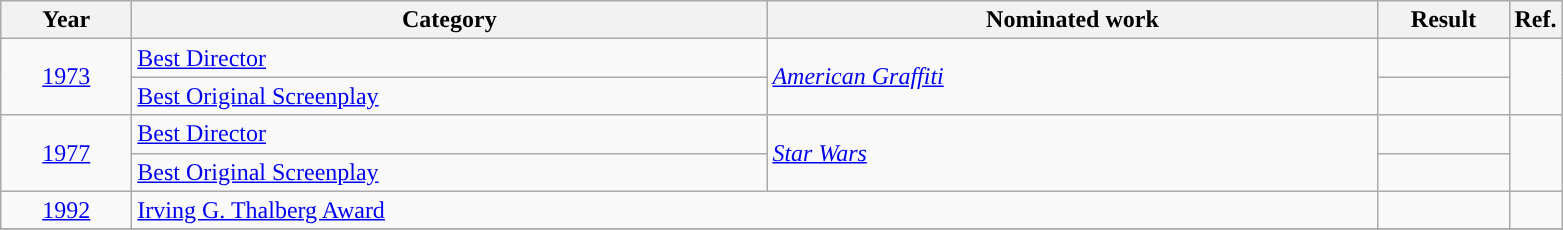<table class=wikitable>
<tr>
<th scope="col" style="width:5em;">Year</th>
<th scope="col" style="width:26em;">Category</th>
<th scope="col" style="width:25em;">Nominated work</th>
<th scope="col" style="width:5em;">Result</th>
<th>Ref.</th>
</tr>
<tr>
<td style="text-align:center;" , rowspan="2"><a href='#'>1973</a></td>
<td><a href='#'>Best Director</a></td>
<td rowspan=2><em><a href='#'>American Graffiti</a></em></td>
<td></td>
<td style="text-align:center;", rowspan=2></td>
</tr>
<tr>
<td><a href='#'>Best Original Screenplay</a></td>
<td></td>
</tr>
<tr>
<td style="text-align:center;", rowspan="2"><a href='#'>1977</a></td>
<td><a href='#'>Best Director</a></td>
<td rowspan=2><em><a href='#'>Star Wars</a></em></td>
<td></td>
<td style="text-align:center;", rowspan=2></td>
</tr>
<tr>
<td><a href='#'>Best Original Screenplay</a></td>
<td></td>
</tr>
<tr>
<td style="text-align:center;"><a href='#'>1992</a></td>
<td colspan=2><a href='#'>Irving G. Thalberg Award</a></td>
<td></td>
<td style="text-align:center;"></td>
</tr>
<tr>
</tr>
</table>
